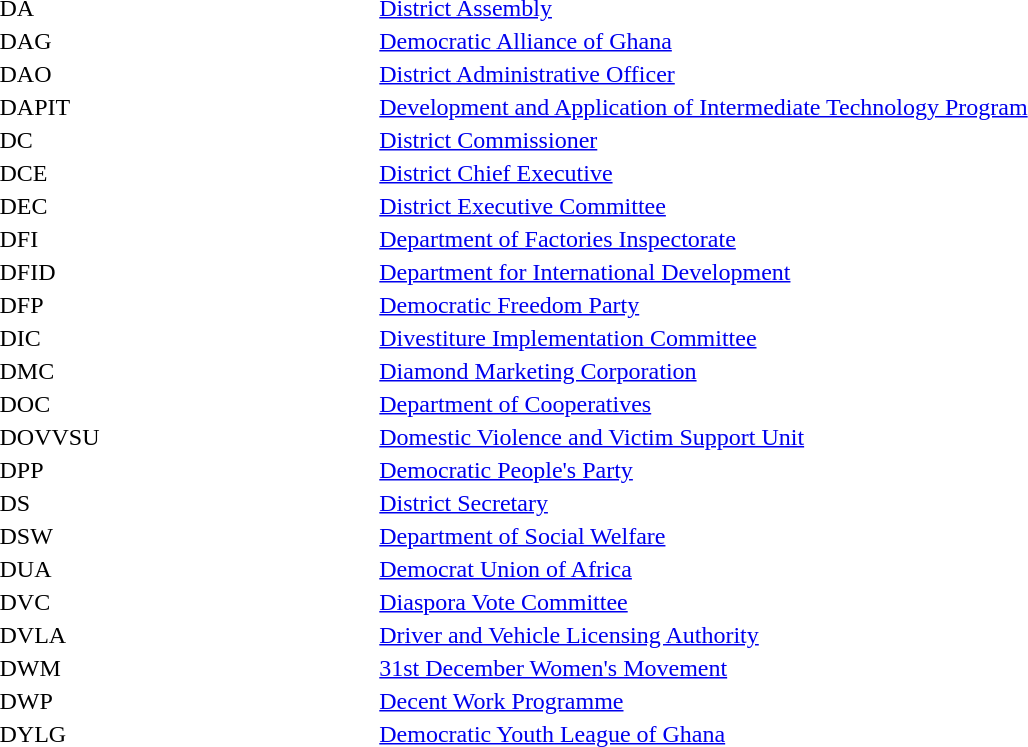<table width="100%" style="text-verticalalign:top">
<tr>
<td width="20%">DA</td>
<td width="40%"><a href='#'>District Assembly</a></td>
<td width="40%"></td>
</tr>
<tr>
<td>DAG</td>
<td><a href='#'>Democratic Alliance of Ghana</a></td>
<td></td>
</tr>
<tr>
<td>DAO</td>
<td><a href='#'>District Administrative Officer</a></td>
<td></td>
</tr>
<tr>
<td>DAPIT</td>
<td><a href='#'>Development and Application of Intermediate Technology Program</a></td>
<td></td>
</tr>
<tr>
<td>DC</td>
<td><a href='#'>District Commissioner</a></td>
<td></td>
</tr>
<tr>
<td>DCE</td>
<td><a href='#'>District Chief Executive</a></td>
<td></td>
</tr>
<tr>
<td>DEC</td>
<td><a href='#'>District Executive Committee</a></td>
<td></td>
</tr>
<tr>
<td>DFI</td>
<td><a href='#'>Department of Factories Inspectorate</a></td>
<td></td>
</tr>
<tr>
<td>DFID</td>
<td><a href='#'>Department for International Development</a></td>
<td></td>
</tr>
<tr>
<td>DFP</td>
<td><a href='#'>Democratic Freedom Party</a></td>
<td></td>
</tr>
<tr>
<td>DIC</td>
<td><a href='#'>Divestiture Implementation Committee</a></td>
<td></td>
</tr>
<tr>
<td>DMC</td>
<td><a href='#'>Diamond Marketing Corporation</a></td>
<td></td>
</tr>
<tr>
<td>DOC</td>
<td><a href='#'>Department of Cooperatives</a></td>
<td></td>
</tr>
<tr>
<td>DOVVSU</td>
<td><a href='#'>Domestic Violence and Victim Support Unit</a></td>
<td></td>
</tr>
<tr>
<td>DPP</td>
<td><a href='#'>Democratic People's Party</a></td>
<td></td>
</tr>
<tr>
<td>DS</td>
<td><a href='#'>District Secretary</a></td>
<td></td>
</tr>
<tr>
<td>DSW</td>
<td><a href='#'>Department of Social Welfare</a></td>
<td></td>
</tr>
<tr>
<td>DUA</td>
<td><a href='#'>Democrat Union of Africa</a></td>
<td></td>
</tr>
<tr>
<td>DVC</td>
<td><a href='#'>Diaspora Vote Committee</a></td>
<td></td>
</tr>
<tr>
<td>DVLA</td>
<td><a href='#'>Driver and Vehicle Licensing Authority</a></td>
<td></td>
</tr>
<tr>
<td>DWM</td>
<td><a href='#'>31st December Women's Movement</a></td>
<td></td>
</tr>
<tr>
<td>DWP</td>
<td><a href='#'>Decent Work Programme</a></td>
<td></td>
</tr>
<tr>
<td>DYLG</td>
<td><a href='#'>Democratic Youth League of Ghana</a></td>
<td></td>
</tr>
</table>
